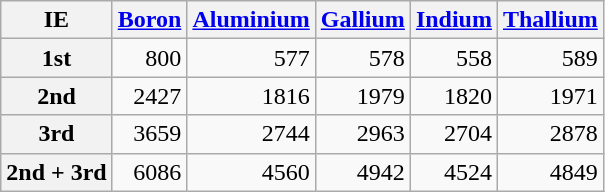<table class="wikitable" style="text-align:right">
<tr>
<th>IE</th>
<th><a href='#'>Boron</a></th>
<th><a href='#'>Aluminium</a></th>
<th><a href='#'>Gallium</a></th>
<th><a href='#'>Indium</a></th>
<th><a href='#'>Thallium</a></th>
</tr>
<tr>
<th>1st</th>
<td>800</td>
<td>577</td>
<td>578</td>
<td>558</td>
<td>589</td>
</tr>
<tr>
<th>2nd</th>
<td>2427</td>
<td>1816</td>
<td>1979</td>
<td>1820</td>
<td>1971</td>
</tr>
<tr>
<th>3rd</th>
<td>3659</td>
<td>2744</td>
<td>2963</td>
<td>2704</td>
<td>2878</td>
</tr>
<tr>
<th>2nd + 3rd</th>
<td>6086</td>
<td>4560</td>
<td>4942</td>
<td>4524</td>
<td>4849</td>
</tr>
</table>
